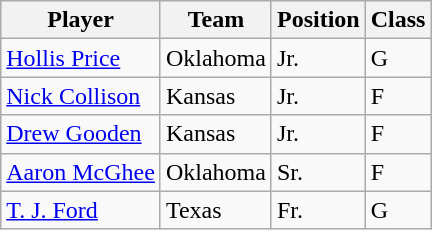<table class="wikitable">
<tr>
<th>Player</th>
<th>Team</th>
<th>Position</th>
<th>Class</th>
</tr>
<tr>
<td><a href='#'>Hollis Price</a></td>
<td>Oklahoma</td>
<td>Jr.</td>
<td>G</td>
</tr>
<tr>
<td><a href='#'>Nick Collison</a></td>
<td>Kansas</td>
<td>Jr.</td>
<td>F</td>
</tr>
<tr>
<td><a href='#'>Drew Gooden</a></td>
<td>Kansas</td>
<td>Jr.</td>
<td>F</td>
</tr>
<tr>
<td><a href='#'>Aaron McGhee</a></td>
<td>Oklahoma</td>
<td>Sr.</td>
<td>F</td>
</tr>
<tr>
<td><a href='#'>T. J. Ford</a></td>
<td>Texas</td>
<td>Fr.</td>
<td>G</td>
</tr>
</table>
